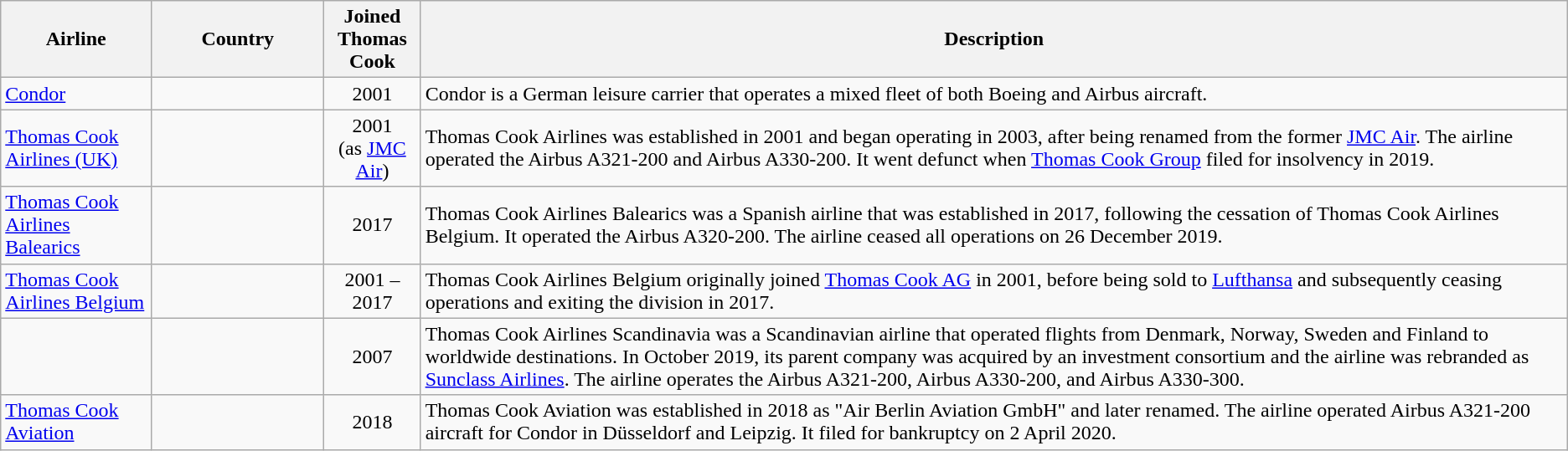<table class="wikitable">
<tr>
<th>Airline</th>
<th style="width:130px;">Country</th>
<th>Joined<br>Thomas Cook</th>
<th>Description</th>
</tr>
<tr>
<td><a href='#'>Condor</a></td>
<td></td>
<td align=center>2001</td>
<td>Condor is a German leisure carrier that operates a mixed fleet of both Boeing and Airbus aircraft.</td>
</tr>
<tr>
<td><a href='#'>Thomas Cook Airlines (UK)</a></td>
<td></td>
<td align=center>2001<br>(as <a href='#'>JMC Air</a>)</td>
<td>Thomas Cook Airlines was established in 2001 and began operating in 2003, after being renamed from the former <a href='#'>JMC Air</a>. The airline operated the Airbus A321-200 and Airbus A330-200. It went defunct when <a href='#'>Thomas Cook Group</a> filed for insolvency in 2019.</td>
</tr>
<tr>
<td><a href='#'>Thomas Cook Airlines Balearics</a></td>
<td></td>
<td align=center>2017</td>
<td>Thomas Cook Airlines Balearics was a Spanish airline that was established in 2017, following the cessation of Thomas Cook Airlines Belgium. It operated the Airbus A320-200. The airline ceased all operations on 26 December 2019.</td>
</tr>
<tr>
<td><a href='#'>Thomas Cook Airlines Belgium</a></td>
<td></td>
<td align=center>2001 – 2017</td>
<td>Thomas Cook Airlines Belgium originally joined <a href='#'>Thomas Cook AG</a> in 2001, before being sold to <a href='#'>Lufthansa</a> and subsequently ceasing operations and exiting the division in 2017.</td>
</tr>
<tr>
<td></td>
<td></td>
<td align=center>2007<br></td>
<td>Thomas Cook Airlines Scandinavia was a Scandinavian airline that operated flights from Denmark, Norway, Sweden and Finland to worldwide destinations. In October 2019, its parent company was acquired by an investment consortium and the airline was rebranded as <a href='#'>Sunclass Airlines</a>. The airline operates the Airbus A321-200, Airbus A330-200, and Airbus A330-300.</td>
</tr>
<tr>
<td><a href='#'>Thomas Cook Aviation</a></td>
<td></td>
<td align=center>2018</td>
<td>Thomas Cook Aviation was established in 2018 as "Air Berlin Aviation GmbH" and later renamed. The airline operated Airbus A321-200 aircraft for Condor in Düsseldorf and Leipzig. It filed for bankruptcy on 2 April 2020.</td>
</tr>
</table>
